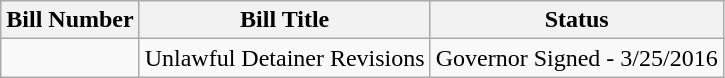<table class="wikitable">
<tr>
<th>Bill Number</th>
<th>Bill Title</th>
<th>Status</th>
</tr>
<tr>
<td></td>
<td>Unlawful Detainer Revisions</td>
<td>Governor Signed - 3/25/2016</td>
</tr>
</table>
